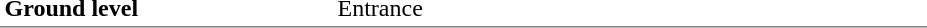<table table border=0 cellspacing=0 cellpadding=3>
<tr>
<td style="border-bottom:solid 1px gray;" width=110 rowspan=10 valign=top><strong>Ground level</strong></td>
</tr>
<tr>
<td style="border-bottom:solid 1px gray;" width=100 rowspan=2 valign=top></td>
<td style="border-bottom:solid 1px gray;" width=390 rowspan=2 valign=top>Entrance</td>
</tr>
</table>
